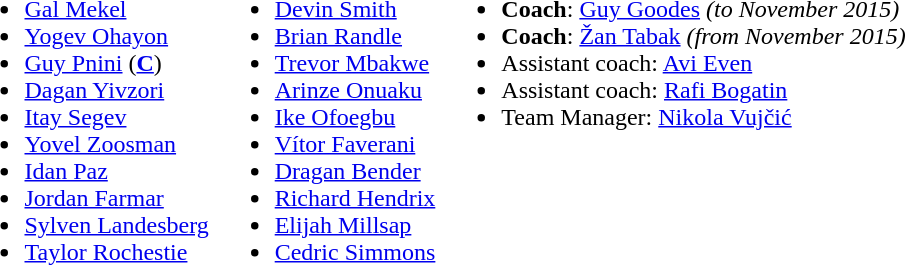<table>
<tr valign="top">
<td><br><ul><li>  <a href='#'>Gal Mekel</a></li><li> <a href='#'>Yogev Ohayon</a></li><li> <a href='#'>Guy Pnini</a> (<strong><a href='#'>C</a></strong>)</li><li> <a href='#'>Dagan Yivzori</a></li><li> <a href='#'>Itay Segev</a></li><li> <a href='#'>Yovel Zoosman</a></li><li> <a href='#'>Idan Paz</a></li><li>  <a href='#'>Jordan Farmar</a></li><li>  <a href='#'>Sylven Landesberg</a></li><li>   <a href='#'>Taylor Rochestie</a></li></ul></td>
<td><br><ul><li> <a href='#'>Devin Smith</a></li><li> <a href='#'>Brian Randle</a></li><li>  <a href='#'>Trevor Mbakwe</a></li><li> <a href='#'>Arinze Onuaku</a></li><li>  <a href='#'>Ike Ofoegbu</a></li><li>  <a href='#'>Vítor Faverani</a></li><li>  <a href='#'>Dragan Bender</a></li><li>  <a href='#'>Richard Hendrix</a></li><li> <a href='#'>Elijah Millsap</a></li><li>  <a href='#'>Cedric Simmons</a></li></ul></td>
<td><br><ul><li><strong>Coach</strong>:  <a href='#'>Guy Goodes</a> <em>(to November 2015)</em></li><li><strong>Coach</strong>:  <a href='#'>Žan Tabak</a> <em>(from November 2015)</em></li><li>Assistant coach:  <a href='#'>Avi Even</a></li><li>Assistant coach:  <a href='#'>Rafi Bogatin</a></li><li>Team Manager:  <a href='#'>Nikola Vujčić</a></li></ul></td>
</tr>
</table>
